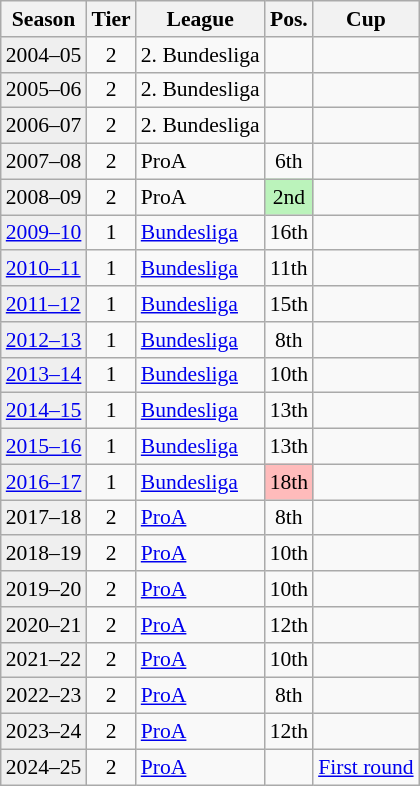<table class="wikitable" style="font-size:90%;">
<tr>
<th>Season</th>
<th>Tier</th>
<th>League</th>
<th>Pos.</th>
<th>Cup</th>
</tr>
<tr>
<td style="background:#efefef;">2004–05</td>
<td align="center">2</td>
<td>2. Bundesliga</td>
<td align="center"></td>
<td></td>
</tr>
<tr>
<td style="background:#efefef;">2005–06</td>
<td align="center">2</td>
<td>2. Bundesliga</td>
<td align="center"></td>
<td></td>
</tr>
<tr>
<td style="background:#efefef;">2006–07</td>
<td align="center">2</td>
<td>2. Bundesliga</td>
<td align="center"></td>
<td></td>
</tr>
<tr>
<td style="background:#efefef;">2007–08</td>
<td align="center">2</td>
<td>ProA</td>
<td align="center">6th</td>
<td></td>
</tr>
<tr>
<td style="background:#efefef;">2008–09</td>
<td align="center">2</td>
<td>ProA</td>
<td style="background:#BBF3BB" align="center">2nd</td>
<td></td>
</tr>
<tr>
<td style="background:#efefef;"><a href='#'>2009–10</a></td>
<td align="center">1</td>
<td><a href='#'>Bundesliga</a></td>
<td align="center">16th</td>
<td></td>
</tr>
<tr>
<td style="background:#efefef;"><a href='#'>2010–11</a></td>
<td align="center">1</td>
<td><a href='#'>Bundesliga</a></td>
<td align="center">11th</td>
<td></td>
</tr>
<tr>
<td style="background:#efefef;"><a href='#'>2011–12</a></td>
<td align="center">1</td>
<td><a href='#'>Bundesliga</a></td>
<td align="center">15th</td>
<td></td>
</tr>
<tr>
<td style="background:#efefef;"><a href='#'>2012–13</a></td>
<td align="center">1</td>
<td><a href='#'>Bundesliga</a></td>
<td align="center">8th</td>
<td></td>
</tr>
<tr>
<td style="background:#efefef;"><a href='#'>2013–14</a></td>
<td align="center">1</td>
<td><a href='#'>Bundesliga</a></td>
<td align="center">10th</td>
<td></td>
</tr>
<tr>
<td style="background:#efefef;"><a href='#'>2014–15</a></td>
<td align="center">1</td>
<td><a href='#'>Bundesliga</a></td>
<td align="center">13th</td>
<td></td>
</tr>
<tr>
<td style="background:#efefef;"><a href='#'>2015–16</a></td>
<td align="center">1</td>
<td><a href='#'>Bundesliga</a></td>
<td align="center">13th</td>
<td></td>
</tr>
<tr>
<td style="background:#efefef;"><a href='#'>2016–17</a></td>
<td align="center">1</td>
<td><a href='#'>Bundesliga</a></td>
<td align="center" bgcolor=#FFBBBB>18th</td>
<td></td>
</tr>
<tr>
<td style="background:#efefef;">2017–18</td>
<td align="center">2</td>
<td><a href='#'>ProA</a></td>
<td align="center">8th</td>
<td></td>
</tr>
<tr>
<td style="background:#efefef;">2018–19</td>
<td align="center">2</td>
<td><a href='#'>ProA</a></td>
<td align="center">10th</td>
<td></td>
</tr>
<tr>
<td style="background:#efefef;">2019–20</td>
<td align="center">2</td>
<td><a href='#'>ProA</a></td>
<td align="center">10th</td>
<td></td>
</tr>
<tr>
<td style="background:#efefef;">2020–21</td>
<td align="center">2</td>
<td><a href='#'>ProA</a></td>
<td align="center">12th</td>
<td></td>
</tr>
<tr>
<td style="background:#efefef;">2021–22</td>
<td align="center">2</td>
<td><a href='#'>ProA</a></td>
<td align="center">10th</td>
<td></td>
</tr>
<tr>
<td style="background:#efefef;">2022–23</td>
<td align="center">2</td>
<td><a href='#'>ProA</a></td>
<td align="center">8th</td>
<td></td>
</tr>
<tr>
<td style="background:#efefef;">2023–24</td>
<td align="center">2</td>
<td><a href='#'>ProA</a></td>
<td align="center">12th</td>
<td></td>
</tr>
<tr>
<td style="background:#efefef;">2024–25</td>
<td align="center">2</td>
<td><a href='#'>ProA</a></td>
<td align="center"></td>
<td><a href='#'>First round</a></td>
</tr>
</table>
